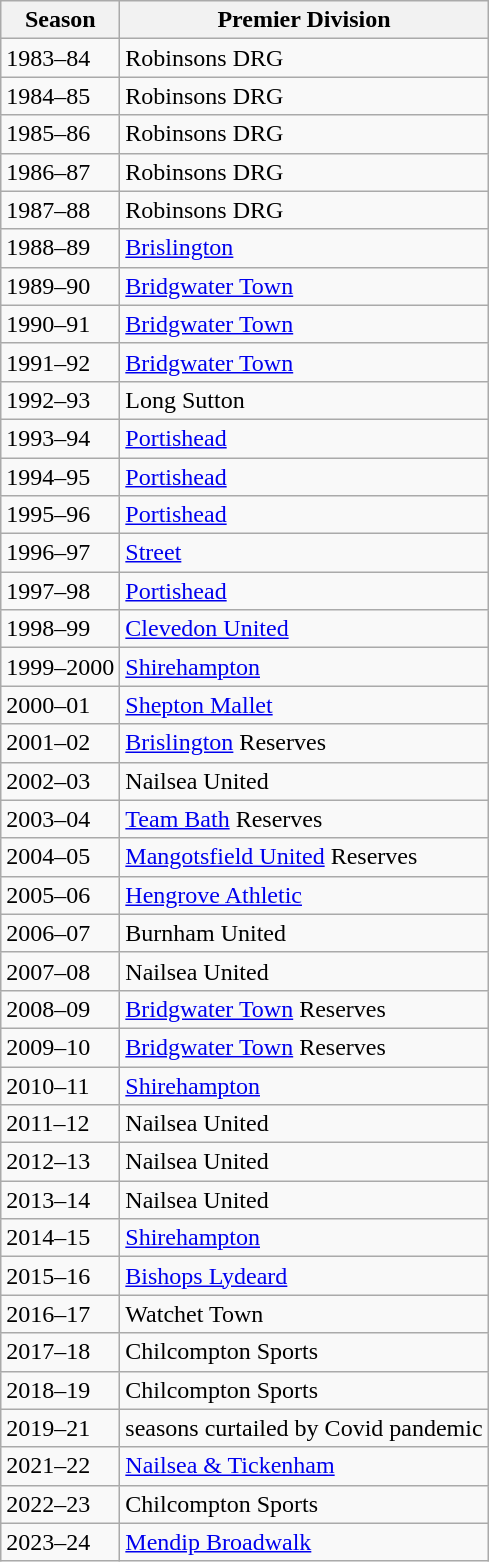<table class="wikitable">
<tr>
<th>Season</th>
<th>Premier Division</th>
</tr>
<tr>
<td>1983–84</td>
<td>Robinsons DRG</td>
</tr>
<tr>
<td>1984–85</td>
<td>Robinsons DRG</td>
</tr>
<tr>
<td>1985–86</td>
<td>Robinsons DRG</td>
</tr>
<tr>
<td>1986–87</td>
<td>Robinsons DRG</td>
</tr>
<tr>
<td>1987–88</td>
<td>Robinsons DRG</td>
</tr>
<tr>
<td>1988–89</td>
<td><a href='#'>Brislington</a></td>
</tr>
<tr>
<td>1989–90</td>
<td><a href='#'>Bridgwater Town</a></td>
</tr>
<tr>
<td>1990–91</td>
<td><a href='#'>Bridgwater Town</a></td>
</tr>
<tr>
<td>1991–92</td>
<td><a href='#'>Bridgwater Town</a></td>
</tr>
<tr>
<td>1992–93</td>
<td>Long Sutton</td>
</tr>
<tr>
<td>1993–94</td>
<td><a href='#'>Portishead</a></td>
</tr>
<tr>
<td>1994–95</td>
<td><a href='#'>Portishead</a></td>
</tr>
<tr>
<td>1995–96</td>
<td><a href='#'>Portishead</a></td>
</tr>
<tr>
<td>1996–97</td>
<td><a href='#'>Street</a></td>
</tr>
<tr>
<td>1997–98</td>
<td><a href='#'>Portishead</a></td>
</tr>
<tr>
<td>1998–99</td>
<td><a href='#'>Clevedon United</a></td>
</tr>
<tr>
<td>1999–2000</td>
<td><a href='#'>Shirehampton</a></td>
</tr>
<tr>
<td>2000–01</td>
<td><a href='#'>Shepton Mallet</a></td>
</tr>
<tr>
<td>2001–02</td>
<td><a href='#'>Brislington</a> Reserves</td>
</tr>
<tr>
<td>2002–03</td>
<td>Nailsea United</td>
</tr>
<tr>
<td>2003–04</td>
<td><a href='#'>Team Bath</a> Reserves</td>
</tr>
<tr>
<td>2004–05</td>
<td><a href='#'>Mangotsfield United</a> Reserves</td>
</tr>
<tr>
<td>2005–06</td>
<td><a href='#'>Hengrove Athletic</a></td>
</tr>
<tr>
<td>2006–07</td>
<td>Burnham United</td>
</tr>
<tr>
<td>2007–08</td>
<td>Nailsea United</td>
</tr>
<tr>
<td>2008–09</td>
<td><a href='#'>Bridgwater Town</a> Reserves</td>
</tr>
<tr>
<td>2009–10</td>
<td><a href='#'>Bridgwater Town</a> Reserves</td>
</tr>
<tr>
<td>2010–11</td>
<td><a href='#'>Shirehampton</a></td>
</tr>
<tr>
<td>2011–12</td>
<td>Nailsea United</td>
</tr>
<tr>
<td>2012–13</td>
<td>Nailsea United</td>
</tr>
<tr>
<td>2013–14</td>
<td>Nailsea United</td>
</tr>
<tr>
<td>2014–15</td>
<td><a href='#'>Shirehampton</a></td>
</tr>
<tr>
<td>2015–16</td>
<td><a href='#'>Bishops Lydeard</a></td>
</tr>
<tr>
<td>2016–17</td>
<td>Watchet Town</td>
</tr>
<tr>
<td>2017–18</td>
<td>Chilcompton Sports</td>
</tr>
<tr>
<td>2018–19</td>
<td>Chilcompton Sports</td>
</tr>
<tr>
<td>2019–21</td>
<td>seasons curtailed by Covid pandemic</td>
</tr>
<tr>
<td>2021–22</td>
<td><a href='#'>Nailsea & Tickenham</a></td>
</tr>
<tr>
<td>2022–23</td>
<td>Chilcompton Sports</td>
</tr>
<tr>
<td>2023–24</td>
<td><a href='#'>Mendip Broadwalk</a></td>
</tr>
</table>
